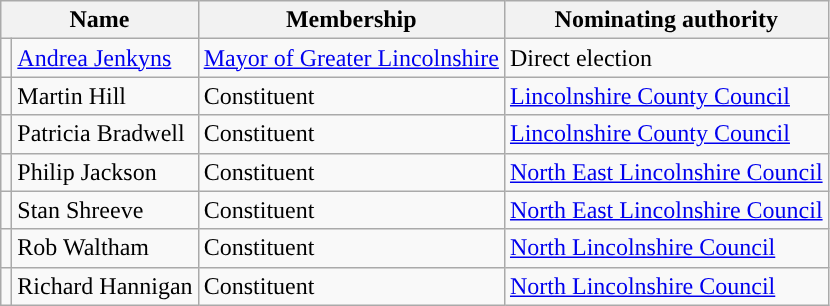<table class="wikitable sortable">
<tr>
<th colspan=2>Name</th>
<th>Membership</th>
<th>Nominating authority</th>
</tr>
<tr>
<td style="background:"></td>
<td><a href='#'>Andrea Jenkyns</a></td>
<td><a href='#'>Mayor of Greater Lincolnshire</a></td>
<td>Direct election</td>
</tr>
<tr>
<td style="background:"></td>
<td>Martin Hill</td>
<td>Constituent</td>
<td><a href='#'>Lincolnshire County Council</a></td>
</tr>
<tr>
<td style="background:"></td>
<td>Patricia Bradwell</td>
<td>Constituent</td>
<td><a href='#'>Lincolnshire County Council</a></td>
</tr>
<tr>
<td style="background:"></td>
<td>Philip Jackson</td>
<td>Constituent</td>
<td><a href='#'>North East Lincolnshire Council</a></td>
</tr>
<tr>
<td style="background:"></td>
<td>Stan Shreeve</td>
<td>Constituent</td>
<td><a href='#'>North East Lincolnshire Council</a></td>
</tr>
<tr>
<td style="background:"></td>
<td>Rob Waltham</td>
<td>Constituent</td>
<td><a href='#'>North Lincolnshire Council</a></td>
</tr>
<tr>
<td style="background:"></td>
<td>Richard Hannigan</td>
<td>Constituent</td>
<td><a href='#'>North Lincolnshire Council</a></td>
</tr>
</table>
